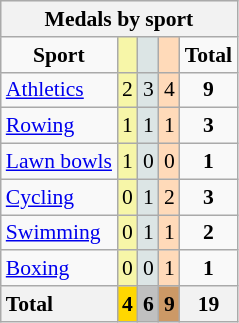<table class="wikitable" style="text-align:center;font-size:90%">
<tr style="background:#efefef;">
<th colspan=7><strong>Medals by sport</strong></th>
</tr>
<tr>
<td><strong>Sport</strong></td>
<td bgcolor=#f7f6a8></td>
<td bgcolor=#dce5e5></td>
<td bgcolor=#ffdab9></td>
<td><strong>Total</strong></td>
</tr>
<tr>
<td style="text-align:left;"><a href='#'>Athletics</a></td>
<td style="background:#F7F6A8;">2</td>
<td style="background:#DCE5E5;">3</td>
<td style="background:#FFDAB9;">4</td>
<td><strong>9</strong></td>
</tr>
<tr>
<td style="text-align:left;"><a href='#'>Rowing</a></td>
<td style="background:#F7F6A8;">1</td>
<td style="background:#DCE5E5;">1</td>
<td style="background:#FFDAB9;">1</td>
<td><strong>3</strong></td>
</tr>
<tr>
<td style="text-align:left;"><a href='#'>Lawn bowls</a></td>
<td style="background:#F7F6A8;">1</td>
<td style="background:#DCE5E5;">0</td>
<td style="background:#FFDAB9;">0</td>
<td><strong>1</strong></td>
</tr>
<tr>
<td style="text-align:left;"><a href='#'>Cycling</a></td>
<td style="background:#F7F6A8;">0</td>
<td style="background:#DCE5E5;">1</td>
<td style="background:#FFDAB9;">2</td>
<td><strong>3</strong></td>
</tr>
<tr>
<td style="text-align:left;"><a href='#'>Swimming</a></td>
<td style="background:#F7F6A8;">0</td>
<td style="background:#DCE5E5;">1</td>
<td style="background:#FFDAB9;">1</td>
<td><strong>2</strong></td>
</tr>
<tr>
<td style="text-align:left;"><a href='#'>Boxing</a></td>
<td style="background:#F7F6A8;">0</td>
<td style="background:#DCE5E5;">0</td>
<td style="background:#FFDAB9;">1</td>
<td><strong>1</strong></td>
</tr>
<tr>
<th style="text-align:left;"><strong>Total</strong></th>
<th style="background:gold;"><strong>4</strong></th>
<th style="background:silver;"><strong>6</strong></th>
<th style="background:#c96;"><strong>9</strong></th>
<th><strong>19</strong></th>
</tr>
</table>
